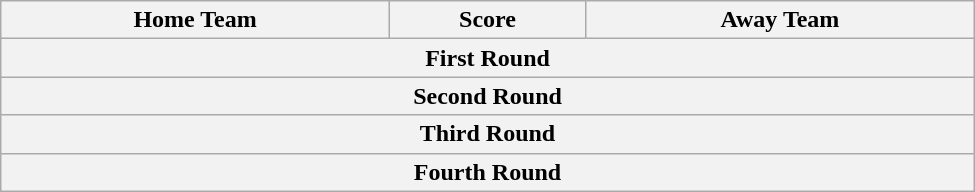<table class="wikitable" style="text-align: center; width:650px">
<tr>
<th scope=col width="245px">Home Team</th>
<th scope=col width="120px">Score</th>
<th scope=col width="245px">Away Team</th>
</tr>
<tr>
<th colspan="3">First Round</th>
</tr>
<tr>
<th colspan="3">Second Round</th>
</tr>
<tr>
<th colspan="3">Third Round<br>
</th>
</tr>
<tr>
<th colspan="3">Fourth Round<br></th>
</tr>
</table>
